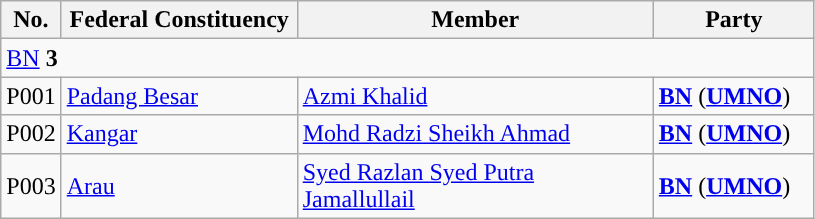<table class="wikitable sortable">
<tr>
<th style="width:30px;">No.</th>
<th style="width:150px;">Federal Constituency</th>
<th style="width:230px;">Member</th>
<th style="width:100px;">Party</th>
</tr>
<tr>
<td colspan="4"><a href='#'>BN</a> <strong>3</strong></td>
</tr>
<tr>
<td>P001</td>
<td><a href='#'>Padang Besar</a></td>
<td><a href='#'>Azmi Khalid</a></td>
<td><strong><a href='#'>BN</a></strong> (<strong><a href='#'>UMNO</a></strong>)</td>
</tr>
<tr>
<td>P002</td>
<td><a href='#'>Kangar</a></td>
<td><a href='#'>Mohd Radzi Sheikh Ahmad</a></td>
<td><strong><a href='#'>BN</a></strong> (<strong><a href='#'>UMNO</a></strong>)</td>
</tr>
<tr>
<td>P003</td>
<td><a href='#'>Arau</a></td>
<td><a href='#'>Syed Razlan Syed Putra Jamallullail</a></td>
<td><strong><a href='#'>BN</a></strong> (<strong><a href='#'>UMNO</a></strong>)</td>
</tr>
</table>
